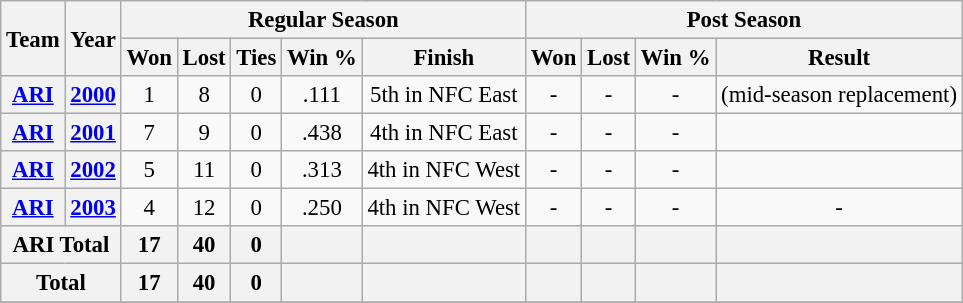<table class="wikitable" style="font-size: 95%; text-align:center;">
<tr>
<th rowspan="2">Team</th>
<th rowspan="2">Year</th>
<th colspan="5">Regular Season</th>
<th colspan="4">Post Season</th>
</tr>
<tr>
<th>Won</th>
<th>Lost</th>
<th>Ties</th>
<th>Win %</th>
<th>Finish</th>
<th>Won</th>
<th>Lost</th>
<th>Win %</th>
<th>Result</th>
</tr>
<tr>
<th><a href='#'>ARI</a></th>
<th><a href='#'>2000</a></th>
<td>1</td>
<td>8</td>
<td>0</td>
<td>.111</td>
<td>5th in NFC East</td>
<td>-</td>
<td>-</td>
<td>-</td>
<td>(mid-season replacement)</td>
</tr>
<tr>
<th><a href='#'>ARI</a></th>
<th><a href='#'>2001</a></th>
<td>7</td>
<td>9</td>
<td>0</td>
<td>.438</td>
<td>4th in NFC East</td>
<td>-</td>
<td>-</td>
<td>-</td>
<td></td>
</tr>
<tr>
<th><a href='#'>ARI</a></th>
<th><a href='#'>2002</a></th>
<td>5</td>
<td>11</td>
<td>0</td>
<td>.313</td>
<td>4th in NFC West</td>
<td>-</td>
<td>-</td>
<td>-</td>
<td></td>
</tr>
<tr>
<th><a href='#'>ARI</a></th>
<th><a href='#'>2003</a></th>
<td>4</td>
<td>12</td>
<td>0</td>
<td>.250</td>
<td>4th in NFC West</td>
<td>-</td>
<td>-</td>
<td>-</td>
<td>-</td>
</tr>
<tr>
<th colspan="2">ARI Total</th>
<th>17</th>
<th>40</th>
<th>0</th>
<th></th>
<th></th>
<th></th>
<th></th>
<th></th>
<th></th>
</tr>
<tr>
<th colspan="2">Total</th>
<th>17</th>
<th>40</th>
<th>0</th>
<th></th>
<th></th>
<th></th>
<th></th>
<th></th>
<th></th>
</tr>
<tr>
</tr>
</table>
